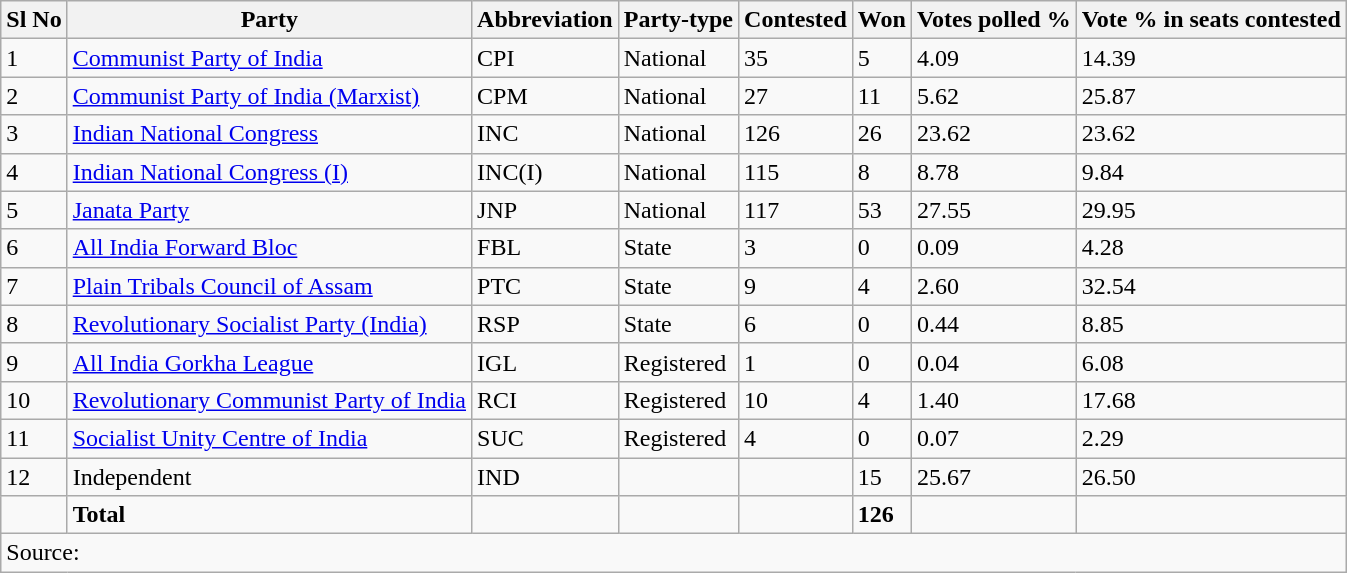<table class="wikitable sortable">
<tr>
<th>Sl No</th>
<th>Party</th>
<th>Abbreviation</th>
<th>Party-type</th>
<th>Contested</th>
<th>Won</th>
<th>Votes polled %</th>
<th>Vote % in seats contested</th>
</tr>
<tr>
<td>1</td>
<td><a href='#'>Communist Party of India</a></td>
<td>CPI</td>
<td>National</td>
<td>35</td>
<td>5</td>
<td>4.09</td>
<td>14.39</td>
</tr>
<tr>
<td>2</td>
<td><a href='#'>Communist Party of India (Marxist) </a></td>
<td>CPM</td>
<td>National</td>
<td>27</td>
<td>11</td>
<td>5.62</td>
<td>25.87</td>
</tr>
<tr>
<td>3</td>
<td><a href='#'>Indian National Congress</a></td>
<td>INC</td>
<td>National</td>
<td>126</td>
<td>26</td>
<td>23.62</td>
<td>23.62</td>
</tr>
<tr>
<td>4</td>
<td><a href='#'>Indian National Congress (I)</a></td>
<td>INC(I)</td>
<td>National</td>
<td>115</td>
<td>8</td>
<td>8.78</td>
<td>9.84</td>
</tr>
<tr>
<td>5</td>
<td><a href='#'>Janata Party</a></td>
<td>JNP</td>
<td>National</td>
<td>117</td>
<td>53</td>
<td>27.55</td>
<td>29.95</td>
</tr>
<tr>
<td>6</td>
<td><a href='#'>All India Forward Bloc</a></td>
<td>FBL</td>
<td>State</td>
<td>3</td>
<td>0</td>
<td>0.09</td>
<td>4.28</td>
</tr>
<tr>
<td>7</td>
<td><a href='#'>Plain Tribals Council of Assam</a></td>
<td>PTC</td>
<td>State</td>
<td>9</td>
<td>4</td>
<td>2.60</td>
<td>32.54</td>
</tr>
<tr>
<td>8</td>
<td><a href='#'>Revolutionary Socialist Party (India) </a></td>
<td>RSP</td>
<td>State</td>
<td>6</td>
<td>0</td>
<td>0.44</td>
<td>8.85</td>
</tr>
<tr>
<td>9</td>
<td><a href='#'>All India Gorkha League </a></td>
<td>IGL</td>
<td>Registered</td>
<td>1</td>
<td>0</td>
<td>0.04</td>
<td>6.08</td>
</tr>
<tr>
<td>10</td>
<td><a href='#'>Revolutionary Communist Party of India</a></td>
<td>RCI</td>
<td>Registered</td>
<td>10</td>
<td>4</td>
<td>1.40</td>
<td>17.68</td>
</tr>
<tr>
<td>11</td>
<td><a href='#'> Socialist Unity Centre of India</a></td>
<td>SUC</td>
<td>Registered</td>
<td>4</td>
<td>0</td>
<td>0.07</td>
<td>2.29</td>
</tr>
<tr>
<td>12</td>
<td>Independent</td>
<td>IND</td>
<td></td>
<td></td>
<td>15</td>
<td>25.67</td>
<td>26.50</td>
</tr>
<tr>
<td></td>
<td><strong>Total</strong></td>
<td></td>
<td></td>
<td></td>
<td><strong>126</strong></td>
<td></td>
<td></td>
</tr>
<tr>
<td align=left colspan=8>Source: </td>
</tr>
</table>
